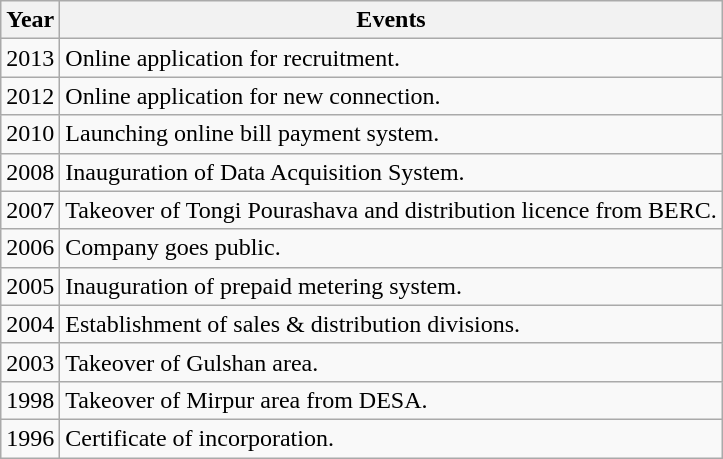<table class="wikitable floatright">
<tr>
<th>Year</th>
<th>Events</th>
</tr>
<tr>
<td>2013</td>
<td>Online application for recruitment.</td>
</tr>
<tr>
<td>2012</td>
<td>Online application for new connection.</td>
</tr>
<tr>
<td>2010</td>
<td>Launching online bill payment system.</td>
</tr>
<tr>
<td>2008</td>
<td>Inauguration of Data Acquisition System.</td>
</tr>
<tr>
<td>2007</td>
<td>Takeover of Tongi Pourashava and distribution licence from BERC.</td>
</tr>
<tr>
<td>2006</td>
<td>Company goes public.</td>
</tr>
<tr>
<td>2005</td>
<td>Inauguration of prepaid metering system.</td>
</tr>
<tr>
<td>2004</td>
<td>Establishment of sales & distribution divisions.</td>
</tr>
<tr>
<td>2003</td>
<td>Takeover of Gulshan area.</td>
</tr>
<tr>
<td>1998</td>
<td>Takeover of Mirpur area from DESA.</td>
</tr>
<tr>
<td>1996</td>
<td>Certificate of incorporation.</td>
</tr>
</table>
